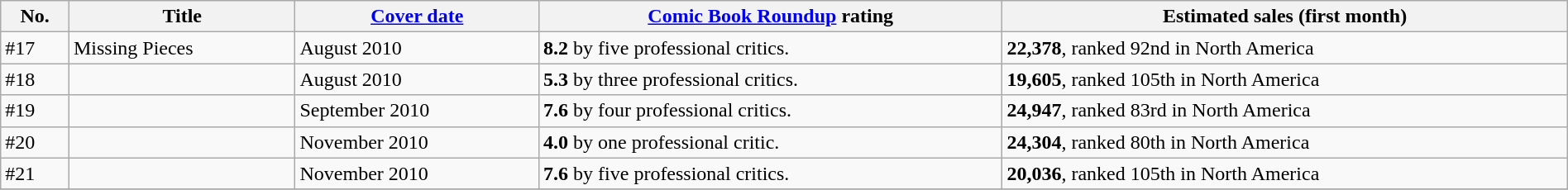<table class="wikitable" width="100%">
<tr>
<th>No.</th>
<th>Title</th>
<th><a href='#'>Cover date</a></th>
<th><a href='#'>Comic Book Roundup</a> rating</th>
<th>Estimated sales (first month)</th>
</tr>
<tr>
<td>#17</td>
<td>Missing Pieces</td>
<td>August 2010</td>
<td><strong>8.2</strong> by five professional critics.</td>
<td><strong>22,378</strong>, ranked 92nd in North America</td>
</tr>
<tr>
<td>#18</td>
<td></td>
<td>August 2010</td>
<td><strong>5.3</strong> by three professional critics.</td>
<td><strong>19,605</strong>, ranked 105th in North America</td>
</tr>
<tr>
<td>#19</td>
<td></td>
<td>September 2010</td>
<td><strong>7.6</strong> by four professional critics.</td>
<td><strong>24,947</strong>, ranked 83rd in North America</td>
</tr>
<tr>
<td>#20</td>
<td></td>
<td>November 2010</td>
<td><strong>4.0</strong> by one professional critic.</td>
<td><strong>24,304</strong>, ranked 80th in North America</td>
</tr>
<tr>
<td>#21</td>
<td></td>
<td>November 2010</td>
<td><strong>7.6</strong> by five professional critics.</td>
<td><strong>20,036</strong>, ranked 105th in North America</td>
</tr>
<tr>
</tr>
</table>
